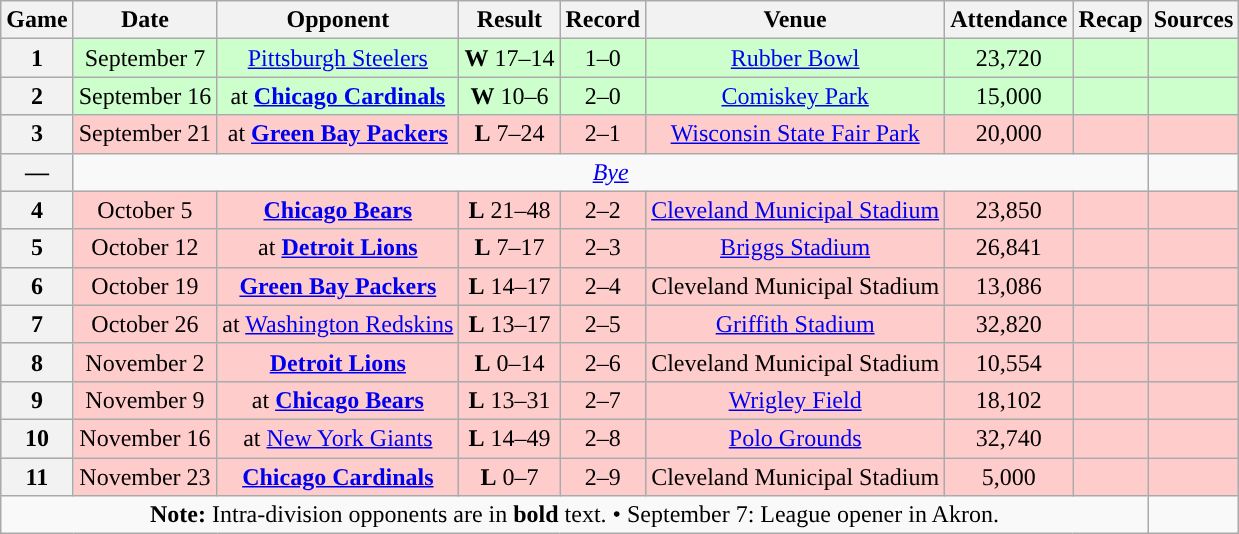<table class="wikitable" style="text-align:center">
<tr>
<th>Game</th>
<th>Date</th>
<th>Opponent</th>
<th>Result</th>
<th>Record</th>
<th>Venue</th>
<th>Attendance</th>
<th>Recap</th>
<th>Sources</th>
</tr>
<tr style="background:#cfc">
<th>1</th>
<td>September 7</td>
<td><a href='#'>Pittsburgh Steelers</a></td>
<td><strong>W</strong> 17–14</td>
<td>1–0</td>
<td><a href='#'>Rubber Bowl</a></td>
<td>23,720</td>
<td></td>
<td></td>
</tr>
<tr style="background:#cfc">
<th>2</th>
<td>September 16</td>
<td>at <strong><a href='#'>Chicago Cardinals</a></strong></td>
<td><strong>W</strong> 10–6</td>
<td>2–0</td>
<td><a href='#'>Comiskey Park</a></td>
<td>15,000</td>
<td></td>
<td></td>
</tr>
<tr style="background:#fcc">
<th>3</th>
<td>September 21</td>
<td>at <strong><a href='#'>Green Bay Packers</a></strong></td>
<td><strong>L</strong> 7–24</td>
<td>2–1</td>
<td><a href='#'>Wisconsin State Fair Park</a></td>
<td>20,000</td>
<td></td>
<td></td>
</tr>
<tr>
<th>—</th>
<td colspan="7"><em><a href='#'>Bye</a></em></td>
</tr>
<tr style="background:#fcc">
<th>4</th>
<td>October 5</td>
<td><strong><a href='#'>Chicago Bears</a></strong></td>
<td><strong>L</strong> 21–48</td>
<td>2–2</td>
<td><a href='#'>Cleveland Municipal Stadium</a></td>
<td>23,850</td>
<td></td>
<td></td>
</tr>
<tr style="background:#fcc">
<th>5</th>
<td>October 12</td>
<td>at <strong><a href='#'>Detroit Lions</a></strong></td>
<td><strong>L</strong> 7–17</td>
<td>2–3</td>
<td><a href='#'>Briggs Stadium</a></td>
<td>26,841</td>
<td></td>
<td></td>
</tr>
<tr style="background:#fcc">
<th>6</th>
<td>October 19</td>
<td><strong><a href='#'>Green Bay Packers</a></strong></td>
<td><strong>L</strong> 14–17</td>
<td>2–4</td>
<td>Cleveland Municipal Stadium</td>
<td>13,086</td>
<td></td>
<td></td>
</tr>
<tr style="background:#fcc">
<th>7</th>
<td>October 26</td>
<td>at <a href='#'>Washington Redskins</a></td>
<td><strong>L</strong> 13–17</td>
<td>2–5</td>
<td><a href='#'>Griffith Stadium</a></td>
<td>32,820</td>
<td></td>
<td></td>
</tr>
<tr style="background:#fcc">
<th>8</th>
<td>November 2</td>
<td><strong><a href='#'>Detroit Lions</a></strong></td>
<td><strong>L</strong> 0–14</td>
<td>2–6</td>
<td>Cleveland Municipal Stadium</td>
<td>10,554</td>
<td></td>
<td></td>
</tr>
<tr style="background:#fcc">
<th>9</th>
<td>November 9</td>
<td>at <strong><a href='#'>Chicago Bears</a></strong></td>
<td><strong>L</strong> 13–31</td>
<td>2–7</td>
<td><a href='#'>Wrigley Field</a></td>
<td>18,102</td>
<td></td>
<td></td>
</tr>
<tr style="background:#fcc">
<th>10</th>
<td>November 16</td>
<td>at <a href='#'>New York Giants</a></td>
<td><strong>L</strong> 14–49</td>
<td>2–8</td>
<td><a href='#'>Polo Grounds</a></td>
<td>32,740</td>
<td></td>
<td></td>
</tr>
<tr style="background:#fcc">
<th>11</th>
<td>November 23</td>
<td><strong><a href='#'>Chicago Cardinals</a></strong></td>
<td><strong>L</strong> 0–7</td>
<td>2–9</td>
<td>Cleveland Municipal Stadium</td>
<td>5,000</td>
<td></td>
<td></td>
</tr>
<tr>
<td colspan="8"><strong>Note:</strong> Intra-division opponents are in <strong>bold</strong> text. • September 7: League opener in Akron.</td>
</tr>
</table>
